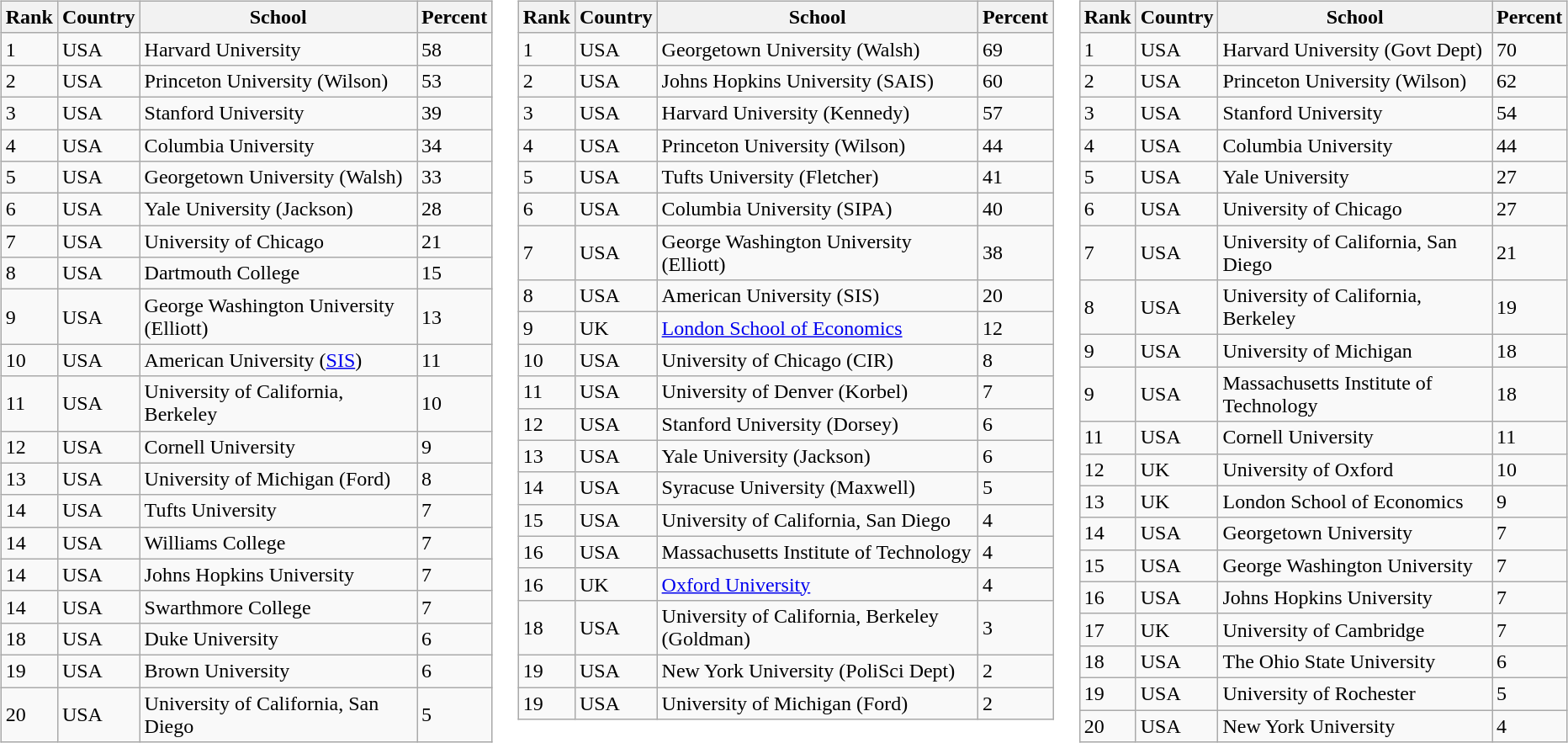<table>
<tr>
<td style="vertical-align: top"><br><table class="wikitable sortable">
<tr>
<th>Rank</th>
<th>Country</th>
<th>School</th>
<th>Percent</th>
</tr>
<tr>
<td>1</td>
<td>USA</td>
<td>Harvard University</td>
<td>58</td>
</tr>
<tr>
<td>2</td>
<td>USA</td>
<td>Princeton University (Wilson)</td>
<td>53</td>
</tr>
<tr>
<td>3</td>
<td>USA</td>
<td>Stanford University</td>
<td>39</td>
</tr>
<tr>
<td>4</td>
<td>USA</td>
<td>Columbia University</td>
<td>34</td>
</tr>
<tr>
<td>5</td>
<td>USA</td>
<td>Georgetown University (Walsh)</td>
<td>33</td>
</tr>
<tr>
<td>6</td>
<td>USA</td>
<td>Yale University (Jackson)</td>
<td>28</td>
</tr>
<tr>
<td>7</td>
<td>USA</td>
<td>University of Chicago</td>
<td>21</td>
</tr>
<tr>
<td>8</td>
<td>USA</td>
<td>Dartmouth College</td>
<td>15</td>
</tr>
<tr>
<td>9</td>
<td>USA</td>
<td>George Washington University (Elliott)</td>
<td>13</td>
</tr>
<tr>
<td>10</td>
<td>USA</td>
<td>American University (<a href='#'>SIS</a>)</td>
<td>11</td>
</tr>
<tr>
<td>11</td>
<td>USA</td>
<td>University of California, Berkeley</td>
<td>10</td>
</tr>
<tr>
<td>12</td>
<td>USA</td>
<td>Cornell University</td>
<td>9</td>
</tr>
<tr>
<td>13</td>
<td>USA</td>
<td>University of Michigan (Ford)</td>
<td>8</td>
</tr>
<tr>
<td>14</td>
<td>USA</td>
<td>Tufts University</td>
<td>7</td>
</tr>
<tr>
<td>14</td>
<td>USA</td>
<td>Williams College</td>
<td>7</td>
</tr>
<tr>
<td>14</td>
<td>USA</td>
<td>Johns Hopkins University</td>
<td>7</td>
</tr>
<tr>
<td>14</td>
<td>USA</td>
<td>Swarthmore College</td>
<td>7</td>
</tr>
<tr>
<td>18</td>
<td>USA</td>
<td>Duke University</td>
<td>6</td>
</tr>
<tr>
<td>19</td>
<td>USA</td>
<td>Brown University</td>
<td>6</td>
</tr>
<tr>
<td>20</td>
<td>USA</td>
<td>University of California, San Diego</td>
<td>5</td>
</tr>
</table>
</td>
<td style="vertical-align: top"><br><table class="wikitable sortable">
<tr>
<th>Rank</th>
<th>Country</th>
<th>School</th>
<th>Percent</th>
</tr>
<tr>
<td>1</td>
<td>USA</td>
<td>Georgetown University (Walsh)</td>
<td>69</td>
</tr>
<tr>
<td>2</td>
<td>USA</td>
<td>Johns Hopkins University (SAIS)</td>
<td>60</td>
</tr>
<tr>
<td>3</td>
<td>USA</td>
<td>Harvard University (Kennedy)</td>
<td>57</td>
</tr>
<tr>
<td>4</td>
<td>USA</td>
<td>Princeton University (Wilson)</td>
<td>44</td>
</tr>
<tr>
<td>5</td>
<td>USA</td>
<td>Tufts University (Fletcher)</td>
<td>41</td>
</tr>
<tr>
<td>6</td>
<td>USA</td>
<td>Columbia University (SIPA)</td>
<td>40</td>
</tr>
<tr>
<td>7</td>
<td>USA</td>
<td>George Washington University (Elliott)</td>
<td>38</td>
</tr>
<tr>
<td>8</td>
<td>USA</td>
<td>American University (SIS)</td>
<td>20</td>
</tr>
<tr>
<td>9</td>
<td>UK</td>
<td><a href='#'>London School of Economics</a></td>
<td>12</td>
</tr>
<tr>
<td>10</td>
<td>USA</td>
<td>University of Chicago (CIR)</td>
<td>8</td>
</tr>
<tr>
<td>11</td>
<td>USA</td>
<td>University of Denver (Korbel)</td>
<td>7</td>
</tr>
<tr>
<td>12</td>
<td>USA</td>
<td>Stanford University (Dorsey)</td>
<td>6</td>
</tr>
<tr>
<td>13</td>
<td>USA</td>
<td>Yale University (Jackson)</td>
<td>6</td>
</tr>
<tr>
<td>14</td>
<td>USA</td>
<td>Syracuse University (Maxwell)</td>
<td>5</td>
</tr>
<tr>
<td>15</td>
<td>USA</td>
<td>University of California, San Diego</td>
<td>4</td>
</tr>
<tr>
<td>16</td>
<td>USA</td>
<td>Massachusetts Institute of Technology</td>
<td>4</td>
</tr>
<tr>
<td>16</td>
<td>UK</td>
<td><a href='#'>Oxford University</a></td>
<td>4</td>
</tr>
<tr>
<td>18</td>
<td>USA</td>
<td>University of California, Berkeley (Goldman)</td>
<td>3</td>
</tr>
<tr>
<td>19</td>
<td>USA</td>
<td>New York University (PoliSci Dept)</td>
<td>2</td>
</tr>
<tr>
<td>19</td>
<td>USA</td>
<td>University of Michigan (Ford)</td>
<td>2</td>
</tr>
</table>
</td>
<td style="vertical-align: top"><br><table class="wikitable sortable">
<tr>
<th>Rank</th>
<th>Country</th>
<th>School</th>
<th>Percent</th>
</tr>
<tr>
<td>1</td>
<td>USA</td>
<td>Harvard University (Govt Dept)</td>
<td>70</td>
</tr>
<tr>
<td>2</td>
<td>USA</td>
<td>Princeton University (Wilson)</td>
<td>62</td>
</tr>
<tr>
<td>3</td>
<td>USA</td>
<td>Stanford University</td>
<td>54</td>
</tr>
<tr>
<td>4</td>
<td>USA</td>
<td>Columbia University</td>
<td>44</td>
</tr>
<tr>
<td>5</td>
<td>USA</td>
<td>Yale University</td>
<td>27</td>
</tr>
<tr>
<td>6</td>
<td>USA</td>
<td>University of Chicago</td>
<td>27</td>
</tr>
<tr>
<td>7</td>
<td>USA</td>
<td>University of California, San Diego</td>
<td>21</td>
</tr>
<tr>
<td>8</td>
<td>USA</td>
<td>University of California, Berkeley</td>
<td>19</td>
</tr>
<tr>
<td>9</td>
<td>USA</td>
<td>University of Michigan</td>
<td>18</td>
</tr>
<tr>
<td>9</td>
<td>USA</td>
<td>Massachusetts Institute of Technology</td>
<td>18</td>
</tr>
<tr>
<td>11</td>
<td>USA</td>
<td>Cornell University</td>
<td>11</td>
</tr>
<tr>
<td>12</td>
<td>UK</td>
<td>University of Oxford</td>
<td>10</td>
</tr>
<tr>
<td>13</td>
<td>UK</td>
<td>London School of Economics</td>
<td>9</td>
</tr>
<tr>
<td>14</td>
<td>USA</td>
<td>Georgetown University</td>
<td>7</td>
</tr>
<tr>
<td>15</td>
<td>USA</td>
<td>George Washington University</td>
<td>7</td>
</tr>
<tr>
<td>16</td>
<td>USA</td>
<td>Johns Hopkins University</td>
<td>7</td>
</tr>
<tr>
<td>17</td>
<td>UK</td>
<td>University of Cambridge</td>
<td>7</td>
</tr>
<tr>
<td>18</td>
<td>USA</td>
<td>The Ohio State University</td>
<td>6</td>
</tr>
<tr>
<td>19</td>
<td>USA</td>
<td>University of Rochester</td>
<td>5</td>
</tr>
<tr>
<td>20</td>
<td>USA</td>
<td>New York University</td>
<td>4</td>
</tr>
</table>
</td>
</tr>
</table>
